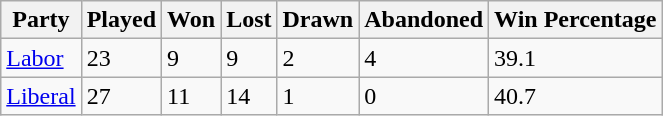<table class="wikitable">
<tr>
<th>Party</th>
<th>Played</th>
<th>Won</th>
<th>Lost</th>
<th>Drawn</th>
<th>Abandoned</th>
<th>Win Percentage</th>
</tr>
<tr>
<td><a href='#'>Labor</a></td>
<td>23</td>
<td>9</td>
<td>9</td>
<td>2</td>
<td>4</td>
<td>39.1</td>
</tr>
<tr>
<td><a href='#'>Liberal</a></td>
<td>27</td>
<td>11</td>
<td>14</td>
<td>1</td>
<td>0</td>
<td>40.7</td>
</tr>
</table>
